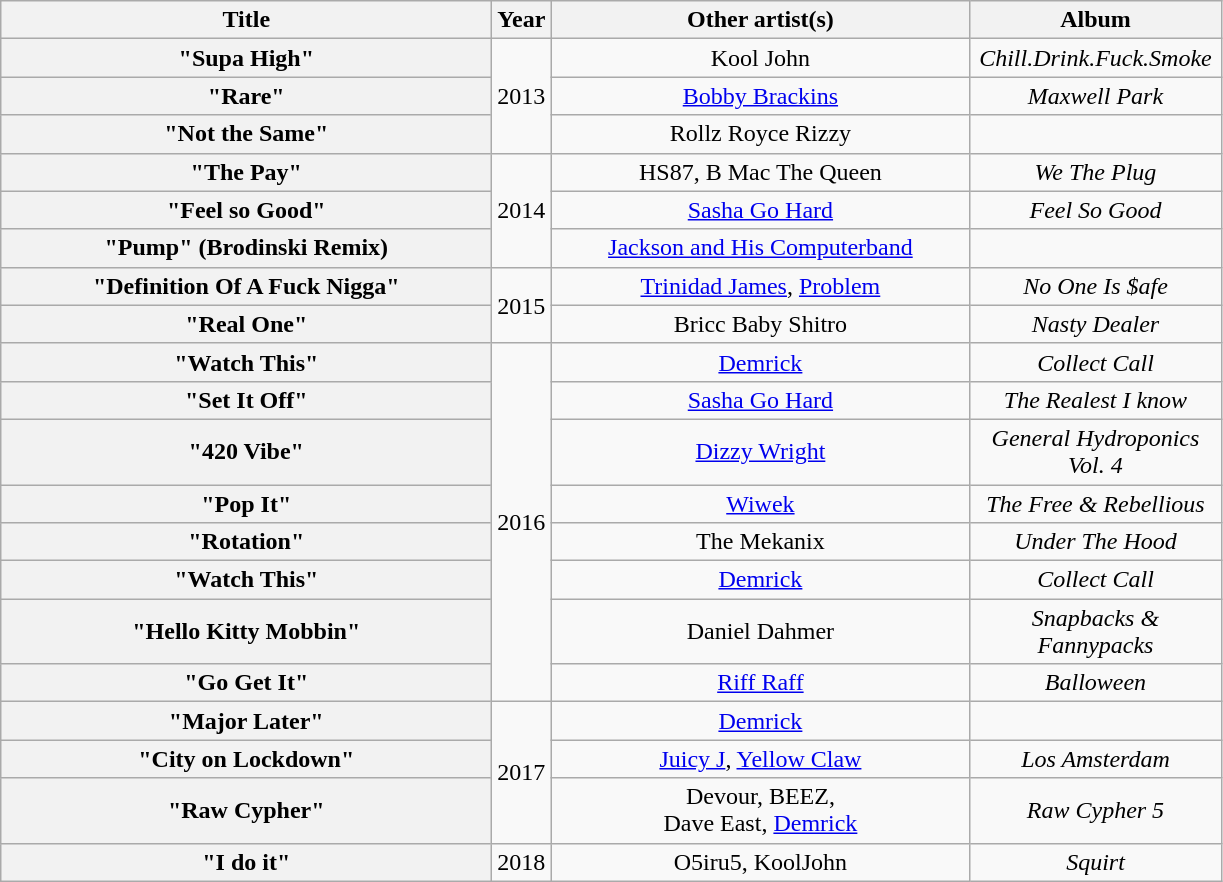<table class="wikitable plainrowheaders" style="text-align:center;">
<tr>
<th scope="col" style="width:20em;">Title</th>
<th scope="col" style="width:1em;">Year</th>
<th scope="col" style="width:17em;">Other artist(s)</th>
<th scope="col" style="width:10em;">Album</th>
</tr>
<tr>
<th scope="row">"Supa High"</th>
<td rowspan="3">2013</td>
<td>Kool John</td>
<td><em>Chill.Drink.Fuck.Smoke</em></td>
</tr>
<tr>
<th scope="row">"Rare"</th>
<td><a href='#'>Bobby Brackins</a></td>
<td><em>Maxwell Park</em></td>
</tr>
<tr>
<th scope="row">"Not the Same"</th>
<td>Rollz Royce Rizzy</td>
<td></td>
</tr>
<tr>
<th scope="row">"The Pay"</th>
<td rowspan="3">2014</td>
<td>HS87, B Mac The Queen</td>
<td><em>We The Plug</em></td>
</tr>
<tr>
<th scope="row">"Feel so Good"</th>
<td><a href='#'>Sasha Go Hard</a></td>
<td><em>Feel So Good</em></td>
</tr>
<tr>
<th scope="row">"Pump" (Brodinski Remix)</th>
<td><a href='#'>Jackson and His Computerband</a></td>
<td></td>
</tr>
<tr>
<th scope="row">"Definition Of A Fuck Nigga"</th>
<td rowspan="2">2015</td>
<td><a href='#'>Trinidad James</a>, <a href='#'>Problem</a></td>
<td><em>No One Is $afe</em></td>
</tr>
<tr>
<th scope="row">"Real One"</th>
<td>Bricc Baby Shitro</td>
<td><em>Nasty Dealer</em></td>
</tr>
<tr>
<th scope="row">"Watch This"</th>
<td rowspan="8">2016</td>
<td><a href='#'>Demrick</a></td>
<td><em>Collect Call</em></td>
</tr>
<tr>
<th scope="row">"Set It Off"</th>
<td><a href='#'>Sasha Go Hard</a></td>
<td><em>The Realest I know</em></td>
</tr>
<tr>
<th scope="row">"420 Vibe"</th>
<td><a href='#'>Dizzy Wright</a></td>
<td><em>General Hydroponics Vol. 4</em></td>
</tr>
<tr>
<th scope="row">"Pop It"</th>
<td><a href='#'>Wiwek</a></td>
<td><em>The Free & Rebellious</em></td>
</tr>
<tr>
<th scope="row">"Rotation"</th>
<td>The Mekanix</td>
<td><em>Under The Hood</em></td>
</tr>
<tr>
<th scope="row">"Watch This"</th>
<td><a href='#'>Demrick</a></td>
<td><em>Collect Call</em></td>
</tr>
<tr>
<th scope="row">"Hello Kitty Mobbin"</th>
<td>Daniel Dahmer</td>
<td><em>Snapbacks & Fannypacks</em></td>
</tr>
<tr>
<th scope="row">"Go Get It"</th>
<td><a href='#'>Riff Raff</a></td>
<td><em>Balloween</em></td>
</tr>
<tr>
<th scope="row">"Major Later"</th>
<td rowspan="3">2017</td>
<td><a href='#'>Demrick</a></td>
<td></td>
</tr>
<tr>
<th scope = "row">"City on Lockdown"</th>
<td><a href='#'>Juicy J</a>, <a href='#'>Yellow Claw</a></td>
<td><em>Los Amsterdam</em></td>
</tr>
<tr>
<th scope="row">"Raw Cypher"</th>
<td>Devour, BEEZ, <br> Dave East, <a href='#'>Demrick</a></td>
<td><em>Raw Cypher 5</em></td>
</tr>
<tr>
<th scope="row">"I do it"</th>
<td>2018</td>
<td>O5iru5, KoolJohn</td>
<td><em>Squirt</em></td>
</tr>
</table>
